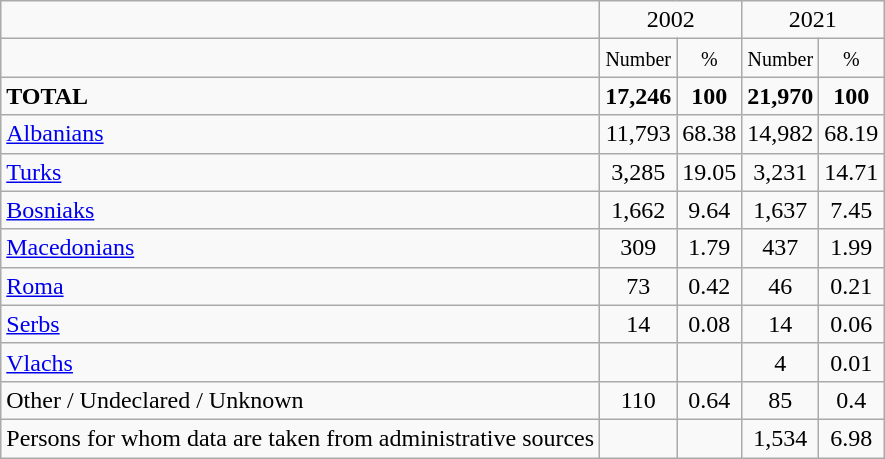<table class="wikitable">
<tr>
<td></td>
<td colspan="2" align="center">2002</td>
<td colspan="2" align="center">2021</td>
</tr>
<tr>
<td></td>
<td align="center"><small>Number</small></td>
<td align="center"><small>%</small></td>
<td align="center"><small>Number</small></td>
<td align="center"><small>%</small></td>
</tr>
<tr>
<td><strong>TOTAL</strong></td>
<td align="center"><strong>17,246</strong></td>
<td align="center"><strong>100</strong></td>
<td align="center"><strong>21,970</strong></td>
<td align="center"><strong>100</strong></td>
</tr>
<tr>
<td><a href='#'>Albanians</a></td>
<td align="center">11,793</td>
<td align="center">68.38</td>
<td align="center">14,982</td>
<td align="center">68.19</td>
</tr>
<tr>
<td><a href='#'>Turks</a></td>
<td align="center">3,285</td>
<td align="center">19.05</td>
<td align="center">3,231</td>
<td align="center">14.71</td>
</tr>
<tr>
<td><a href='#'>Bosniaks</a></td>
<td align="center">1,662</td>
<td align="center">9.64</td>
<td align="center">1,637</td>
<td align="center">7.45</td>
</tr>
<tr>
<td><a href='#'>Macedonians</a></td>
<td align="center">309</td>
<td align="center">1.79</td>
<td align="center">437</td>
<td align="center">1.99</td>
</tr>
<tr>
<td><a href='#'>Roma</a></td>
<td align="center">73</td>
<td align="center">0.42</td>
<td align="center">46</td>
<td align="center">0.21</td>
</tr>
<tr>
<td><a href='#'>Serbs</a></td>
<td align="center">14</td>
<td align="center">0.08</td>
<td align="center">14</td>
<td align="center">0.06</td>
</tr>
<tr>
<td><a href='#'>Vlachs</a></td>
<td align="center"></td>
<td align="center"></td>
<td align="center">4</td>
<td align="center">0.01</td>
</tr>
<tr>
<td>Other / Undeclared / Unknown</td>
<td align="center">110</td>
<td align="center">0.64</td>
<td align="center">85</td>
<td align="center">0.4</td>
</tr>
<tr>
<td>Persons for whom data are taken from administrative sources</td>
<td align="center"></td>
<td align="center"></td>
<td align="center">1,534</td>
<td align="center">6.98</td>
</tr>
</table>
